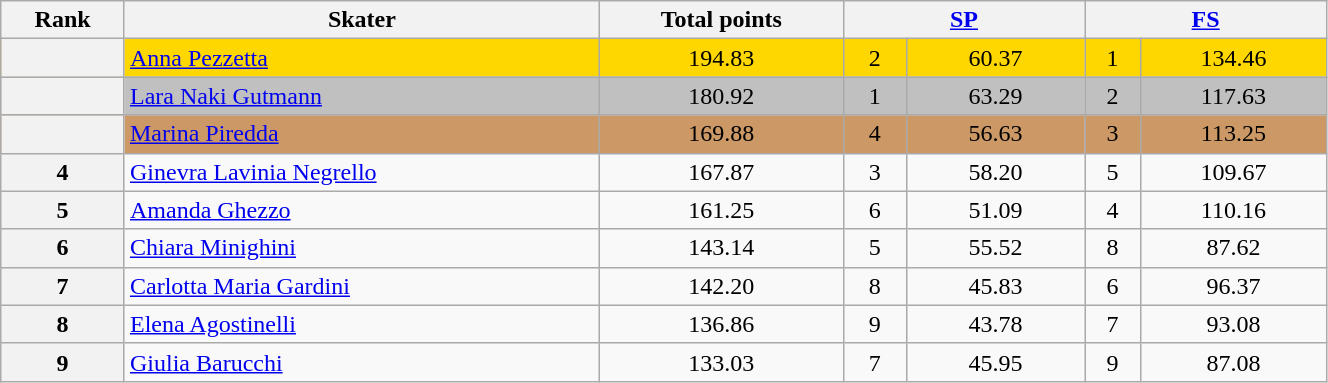<table class="wikitable sortable" style="text-align:center;" width="70%">
<tr>
<th scope="col">Rank</th>
<th scope="col">Skater</th>
<th scope="col">Total points</th>
<th scope="col" colspan="2" width="80px"><a href='#'>SP</a></th>
<th scope="col" colspan="2" width="80px"><a href='#'>FS</a></th>
</tr>
<tr bgcolor="gold">
<th scope="row"></th>
<td align="left"><a href='#'>Anna Pezzetta</a></td>
<td>194.83</td>
<td>2</td>
<td>60.37</td>
<td>1</td>
<td>134.46</td>
</tr>
<tr bgcolor="silver">
<th scope="row"></th>
<td align="left"><a href='#'>Lara Naki Gutmann</a></td>
<td>180.92</td>
<td>1</td>
<td>63.29</td>
<td>2</td>
<td>117.63</td>
</tr>
<tr bgcolor="cc9966">
<th scope="row"></th>
<td align="left"><a href='#'>Marina Piredda</a></td>
<td>169.88</td>
<td>4</td>
<td>56.63</td>
<td>3</td>
<td>113.25</td>
</tr>
<tr>
<th scope="row">4</th>
<td align="left"><a href='#'>Ginevra Lavinia Negrello</a></td>
<td>167.87</td>
<td>3</td>
<td>58.20</td>
<td>5</td>
<td>109.67</td>
</tr>
<tr>
<th scope="row">5</th>
<td align="left"><a href='#'>Amanda Ghezzo</a></td>
<td>161.25</td>
<td>6</td>
<td>51.09</td>
<td>4</td>
<td>110.16</td>
</tr>
<tr>
<th scope="row">6</th>
<td align="left"><a href='#'>Chiara Minighini</a></td>
<td>143.14</td>
<td>5</td>
<td>55.52</td>
<td>8</td>
<td>87.62</td>
</tr>
<tr>
<th scope="row">7</th>
<td align="left"><a href='#'>Carlotta Maria Gardini</a></td>
<td>142.20</td>
<td>8</td>
<td>45.83</td>
<td>6</td>
<td>96.37</td>
</tr>
<tr>
<th scope="row">8</th>
<td align="left"><a href='#'>Elena Agostinelli</a></td>
<td>136.86</td>
<td>9</td>
<td>43.78</td>
<td>7</td>
<td>93.08</td>
</tr>
<tr>
<th scope="row">9</th>
<td align="left"><a href='#'>Giulia Barucchi</a></td>
<td>133.03</td>
<td>7</td>
<td>45.95</td>
<td>9</td>
<td>87.08</td>
</tr>
</table>
